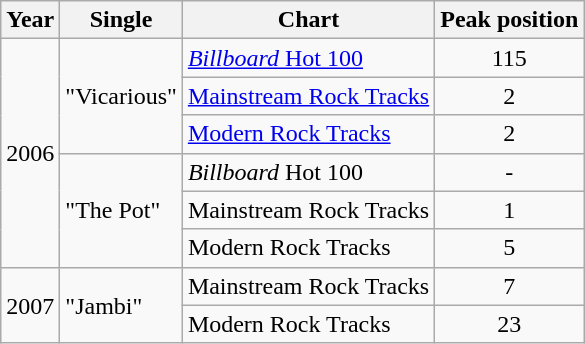<table class="wikitable">
<tr>
<th>Year</th>
<th>Single</th>
<th>Chart</th>
<th>Peak position</th>
</tr>
<tr>
<td rowspan="6">2006</td>
<td rowspan="3">"Vicarious"</td>
<td><a href='#'><em>Billboard</em> Hot 100</a></td>
<td style="text-align:center;">115</td>
</tr>
<tr>
<td><a href='#'>Mainstream Rock Tracks</a></td>
<td style="text-align:center;">2</td>
</tr>
<tr>
<td><a href='#'>Modern Rock Tracks</a></td>
<td style="text-align:center;">2</td>
</tr>
<tr>
<td rowspan="3">"The Pot"</td>
<td><em>Billboard</em> Hot 100</td>
<td style="text-align:center;">-</td>
</tr>
<tr>
<td>Mainstream Rock Tracks</td>
<td style="text-align:center;">1</td>
</tr>
<tr>
<td>Modern Rock Tracks</td>
<td style="text-align:center;">5</td>
</tr>
<tr>
<td rowspan="2">2007</td>
<td rowspan="2">"Jambi"</td>
<td>Mainstream Rock Tracks</td>
<td style="text-align:center;">7</td>
</tr>
<tr>
<td>Modern Rock Tracks</td>
<td style="text-align:center;">23</td>
</tr>
</table>
